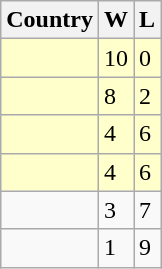<table class="wikitable">
<tr>
<th>Country</th>
<th>W</th>
<th>L</th>
</tr>
<tr bgcolor="#ffffcc">
<td></td>
<td>10</td>
<td>0</td>
</tr>
<tr bgcolor="#ffffcc">
<td></td>
<td>8</td>
<td>2</td>
</tr>
<tr bgcolor="#ffffcc">
<td></td>
<td>4</td>
<td>6</td>
</tr>
<tr bgcolor="#ffffcc">
<td></td>
<td>4</td>
<td>6</td>
</tr>
<tr>
<td></td>
<td>3</td>
<td>7</td>
</tr>
<tr>
<td></td>
<td>1</td>
<td>9</td>
</tr>
</table>
